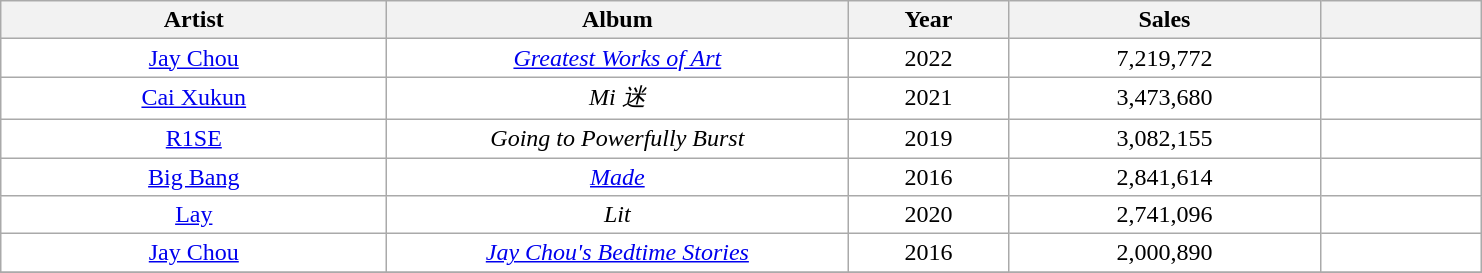<table class="wikitable sortable" style="text-align:center; background:#FFFFFF;">
<tr>
<th width="250">Artist</th>
<th width="300">Album</th>
<th width="100">Year</th>
<th width="200">Sales</th>
<th class="unsortable" width="100"></th>
</tr>
<tr>
<td><a href='#'>Jay Chou</a></td>
<td align="center"><em><a href='#'>Greatest Works of Art</a></em></td>
<td align="center">2022</td>
<td align="center">7,219,772</td>
<td align="center"></td>
</tr>
<tr>
<td><a href='#'>Cai Xukun</a></td>
<td align="center"><em>Mi</em> <em>迷</em></td>
<td align="center">2021</td>
<td align="center">3,473,680</td>
<td align="center"></td>
</tr>
<tr>
<td><a href='#'>R1SE</a></td>
<td align="center"><em>Going to Powerfully Burst</em></td>
<td align="center">2019</td>
<td align="center">3,082,155</td>
<td align="center"></td>
</tr>
<tr>
<td><a href='#'>Big Bang</a></td>
<td><em><a href='#'>Made</a></em></td>
<td>2016</td>
<td>2,841,614</td>
<td></td>
</tr>
<tr>
<td><a href='#'>Lay</a></td>
<td align="center"><em>Lit</em></td>
<td align="center">2020</td>
<td align="center">2,741,096</td>
<td align="center"></td>
</tr>
<tr>
<td><a href='#'>Jay Chou</a></td>
<td align="center"><em><a href='#'>Jay Chou's Bedtime Stories</a></em></td>
<td align="center">2016</td>
<td align="center">2,000,890</td>
<td align="center"></td>
</tr>
<tr>
</tr>
</table>
